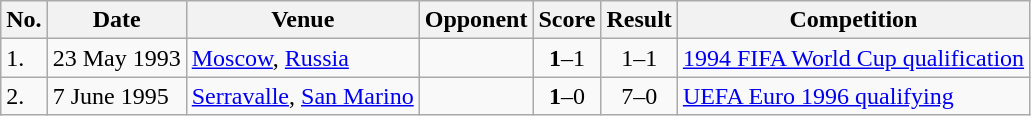<table class="wikitable">
<tr>
<th>No.</th>
<th>Date</th>
<th>Venue</th>
<th>Opponent</th>
<th>Score</th>
<th>Result</th>
<th>Competition</th>
</tr>
<tr>
<td>1.</td>
<td>23 May 1993</td>
<td><a href='#'>Moscow</a>, <a href='#'>Russia</a></td>
<td></td>
<td align=center><strong>1</strong>–1</td>
<td align=center>1–1</td>
<td><a href='#'>1994 FIFA World Cup qualification</a></td>
</tr>
<tr>
<td>2.</td>
<td>7 June 1995</td>
<td><a href='#'>Serravalle</a>, <a href='#'>San Marino</a></td>
<td></td>
<td align=center><strong>1</strong>–0</td>
<td align=center>7–0</td>
<td><a href='#'>UEFA Euro 1996 qualifying</a></td>
</tr>
</table>
